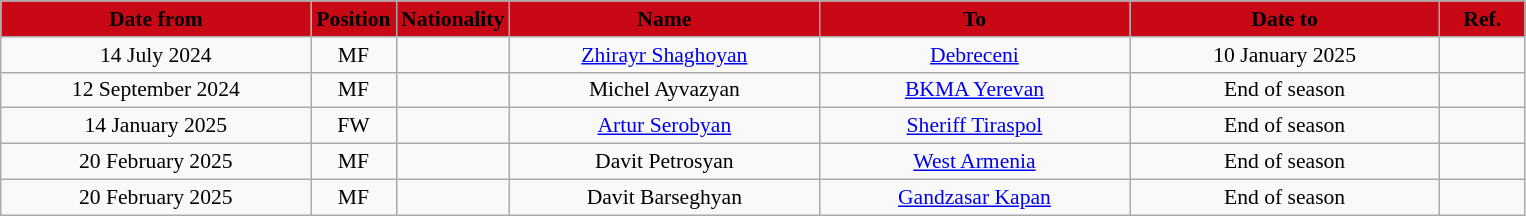<table class="wikitable" style="text-align:center; font-size:90%; ">
<tr>
<th style="background:#C80815; color:black; width:200px;">Date from</th>
<th style="background:#C80815; color:black; width:50px;">Position</th>
<th style="background:#C80815; color:black; width:50px;">Nationality</th>
<th style="background:#C80815; color:black; width:200px;">Name</th>
<th style="background:#C80815; color:black; width:200px;">To</th>
<th style="background:#C80815; color:black; width:200px;">Date to</th>
<th style="background:#C80815; color:black; width:50px;">Ref.</th>
</tr>
<tr>
<td>14 July 2024</td>
<td>MF</td>
<td></td>
<td><a href='#'>Zhirayr Shaghoyan</a></td>
<td><a href='#'>Debreceni</a></td>
<td>10 January 2025</td>
<td></td>
</tr>
<tr>
<td>12 September 2024</td>
<td>MF</td>
<td></td>
<td>Michel Ayvazyan</td>
<td><a href='#'>BKMA Yerevan</a></td>
<td>End of season</td>
<td></td>
</tr>
<tr>
<td>14 January 2025</td>
<td>FW</td>
<td></td>
<td><a href='#'>Artur Serobyan</a></td>
<td><a href='#'>Sheriff Tiraspol</a></td>
<td>End of season</td>
<td></td>
</tr>
<tr>
<td>20 February 2025</td>
<td>MF</td>
<td></td>
<td>Davit Petrosyan</td>
<td><a href='#'>West Armenia</a></td>
<td>End of season</td>
<td></td>
</tr>
<tr>
<td>20 February 2025</td>
<td>MF</td>
<td></td>
<td>Davit Barseghyan</td>
<td><a href='#'>Gandzasar Kapan</a></td>
<td>End of season</td>
<td></td>
</tr>
</table>
